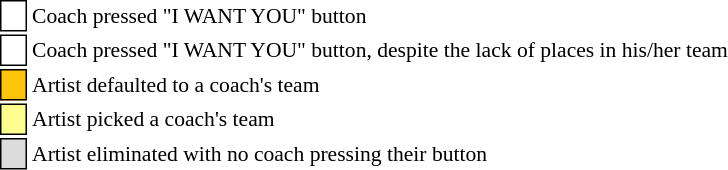<table class="toccolours" style="font-size: 90%; white-space: nowrap;">
<tr>
<td style="background-color:white; border: 1px solid black;"> <strong></strong> </td>
<td>Coach pressed "I WANT YOU" button</td>
</tr>
<tr>
<td style="background-color:white; border: 1px solid black;"> <strong></strong> </td>
<td style="padding-right: 8px">Coach pressed "I WANT YOU" button, despite the lack of places in his/her team</td>
</tr>
<tr>
<td style="background-color:#FFC40C; border: 1px solid black">    </td>
<td>Artist defaulted to a coach's team</td>
</tr>
<tr>
<td style="background-color:#fdfc8f; border: 1px solid black;">    </td>
<td style="padding-right: 8px">Artist picked a coach's team</td>
</tr>
<tr>
<td style="background-color:#DCDCDC; border: 1px solid black">    </td>
<td>Artist eliminated with no coach pressing their button</td>
</tr>
<tr>
</tr>
</table>
